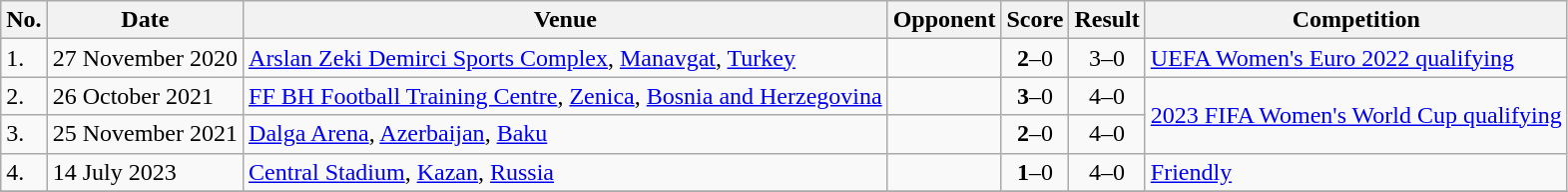<table class="wikitable">
<tr>
<th>No.</th>
<th>Date</th>
<th>Venue</th>
<th>Opponent</th>
<th>Score</th>
<th>Result</th>
<th>Competition</th>
</tr>
<tr>
<td>1.</td>
<td>27 November 2020</td>
<td><a href='#'>Arslan Zeki Demirci Sports Complex</a>, <a href='#'>Manavgat</a>, <a href='#'>Turkey</a></td>
<td></td>
<td align=center><strong>2</strong>–0</td>
<td align=center>3–0</td>
<td><a href='#'>UEFA Women's Euro 2022 qualifying</a></td>
</tr>
<tr>
<td>2.</td>
<td>26 October 2021</td>
<td><a href='#'>FF BH Football Training Centre</a>, <a href='#'>Zenica</a>, <a href='#'>Bosnia and Herzegovina</a></td>
<td></td>
<td align=center><strong>3</strong>–0</td>
<td align=center>4–0</td>
<td rowspan=2><a href='#'>2023 FIFA Women's World Cup qualifying</a></td>
</tr>
<tr>
<td>3.</td>
<td>25 November 2021</td>
<td><a href='#'>Dalga Arena</a>, <a href='#'>Azerbaijan</a>, <a href='#'>Baku</a></td>
<td></td>
<td align=center><strong>2</strong>–0</td>
<td align=center>4–0</td>
</tr>
<tr>
<td>4.</td>
<td>14 July 2023</td>
<td><a href='#'>Central Stadium</a>, <a href='#'>Kazan</a>, <a href='#'>Russia</a></td>
<td></td>
<td align=center><strong>1</strong>–0</td>
<td align=center>4–0</td>
<td><a href='#'>Friendly</a></td>
</tr>
<tr>
</tr>
</table>
